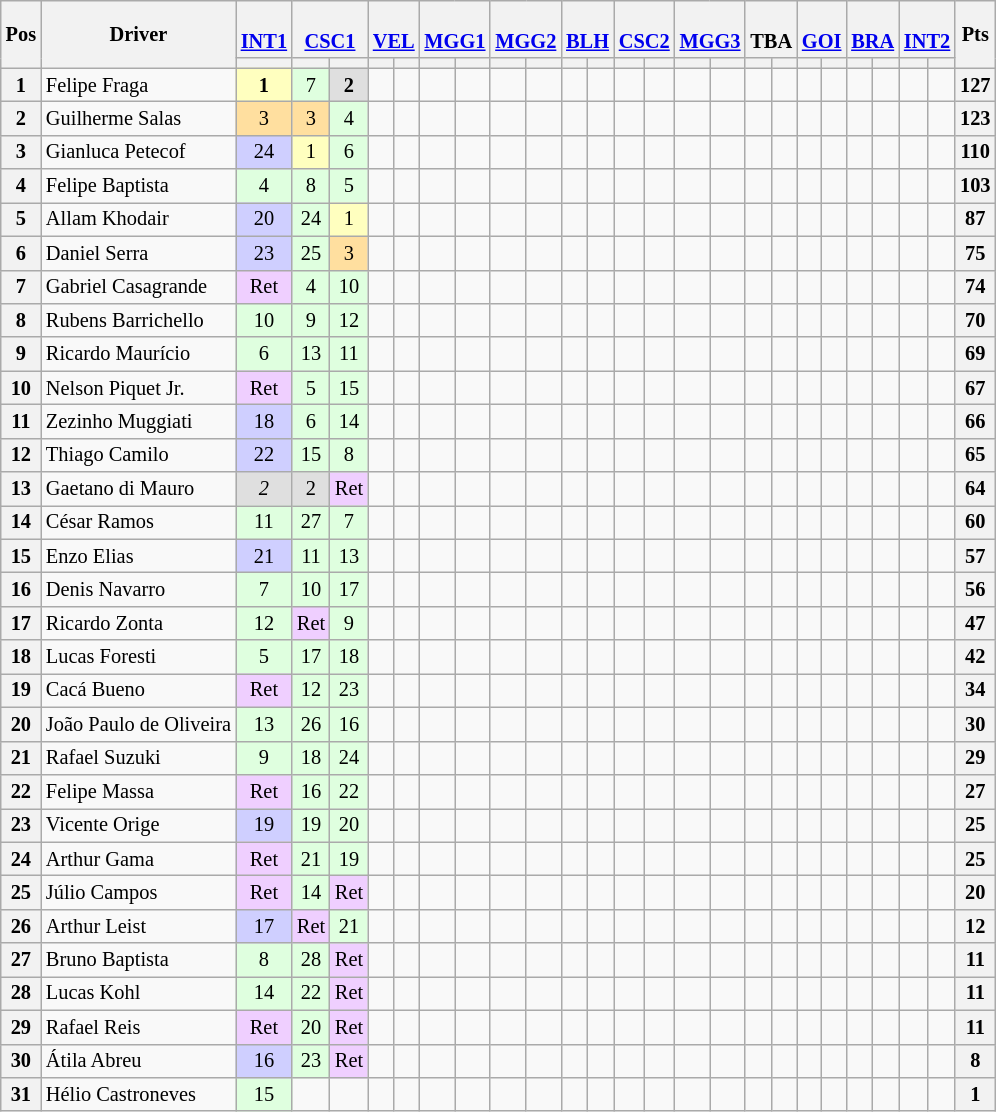<table class="wikitable" style="font-size: 85%; text-align: center;">
<tr valign="top">
<th rowspan="2" valign="middle">Pos</th>
<th rowspan="2" valign="middle">Driver</th>
<th><br><a href='#'>INT1</a></th>
<th colspan="2"><br><a href='#'>CSC1</a></th>
<th colspan="2"><br><a href='#'>VEL</a></th>
<th colspan="2"><br><a href='#'>MGG1</a></th>
<th colspan="2"><br><a href='#'>MGG2</a></th>
<th colspan="2"><br><a href='#'>BLH</a></th>
<th colspan="2"><br><a href='#'>CSC2</a></th>
<th colspan="2"><br><a href='#'>MGG3</a></th>
<th colspan="2"><br>TBA</th>
<th colspan="2"><br><a href='#'>GOI</a></th>
<th colspan="2"><br><a href='#'>BRA</a></th>
<th colspan="2"><br><a href='#'>INT2</a></th>
<th rowspan="2" valign="middle">Pts</th>
</tr>
<tr>
<th></th>
<th></th>
<th></th>
<th></th>
<th></th>
<th></th>
<th></th>
<th></th>
<th></th>
<th></th>
<th></th>
<th></th>
<th></th>
<th></th>
<th></th>
<th></th>
<th></th>
<th></th>
<th></th>
<th></th>
<th></th>
<th></th>
<th></th>
</tr>
<tr>
<th>1</th>
<td align="left"> Felipe Fraga</td>
<td style="background:#ffffbf;"><strong>1</strong></td>
<td style="background:#dfffdf;">7</td>
<td style="background:#dfdfdf;"><strong>2</strong></td>
<td></td>
<td></td>
<td></td>
<td></td>
<td></td>
<td></td>
<td></td>
<td></td>
<td></td>
<td></td>
<td></td>
<td></td>
<td></td>
<td></td>
<td></td>
<td></td>
<td></td>
<td></td>
<td></td>
<td></td>
<th>127</th>
</tr>
<tr>
<th>2</th>
<td align="left"> Guilherme Salas</td>
<td style="background:#ffdf9f;">3</td>
<td style="background:#ffdf9f;">3</td>
<td style="background:#dfffdf;">4</td>
<td></td>
<td></td>
<td></td>
<td></td>
<td></td>
<td></td>
<td></td>
<td></td>
<td></td>
<td></td>
<td></td>
<td></td>
<td></td>
<td></td>
<td></td>
<td></td>
<td></td>
<td></td>
<td></td>
<td></td>
<th>123</th>
</tr>
<tr>
<th>3</th>
<td align="left"> Gianluca Petecof</td>
<td style="background:#cfcfff;">24</td>
<td style="background:#ffffbf;">1</td>
<td style="background:#dfffdf;">6</td>
<td></td>
<td></td>
<td></td>
<td></td>
<td></td>
<td></td>
<td></td>
<td></td>
<td></td>
<td></td>
<td></td>
<td></td>
<td></td>
<td></td>
<td></td>
<td></td>
<td></td>
<td></td>
<td></td>
<td></td>
<th>110</th>
</tr>
<tr>
<th>4</th>
<td align="left"> Felipe Baptista</td>
<td style="background:#dfffdf;">4</td>
<td style="background:#dfffdf;">8</td>
<td style="background:#dfffdf;">5</td>
<td></td>
<td></td>
<td></td>
<td></td>
<td></td>
<td></td>
<td></td>
<td></td>
<td></td>
<td></td>
<td></td>
<td></td>
<td></td>
<td></td>
<td></td>
<td></td>
<td></td>
<td></td>
<td></td>
<td></td>
<th>103</th>
</tr>
<tr>
<th>5</th>
<td align="left"> Allam Khodair</td>
<td style="background:#cfcfff;">20</td>
<td style="background:#dfffdf;">24</td>
<td style="background:#ffffbf;">1</td>
<td></td>
<td></td>
<td></td>
<td></td>
<td></td>
<td></td>
<td></td>
<td></td>
<td></td>
<td></td>
<td></td>
<td></td>
<td></td>
<td></td>
<td></td>
<td></td>
<td></td>
<td></td>
<td></td>
<td></td>
<th>87</th>
</tr>
<tr>
<th>6</th>
<td align="left"> Daniel Serra</td>
<td style="background:#cfcfff;">23</td>
<td style="background:#dfffdf;">25</td>
<td style="background:#ffdf9f;">3</td>
<td></td>
<td></td>
<td></td>
<td></td>
<td></td>
<td></td>
<td></td>
<td></td>
<td></td>
<td></td>
<td></td>
<td></td>
<td></td>
<td></td>
<td></td>
<td></td>
<td></td>
<td></td>
<td></td>
<td></td>
<th>75</th>
</tr>
<tr>
<th>7</th>
<td align="left"> Gabriel Casagrande</td>
<td style="background:#efcfff;">Ret</td>
<td style="background:#dfffdf;">4</td>
<td style="background:#dfffdf;">10</td>
<td></td>
<td></td>
<td></td>
<td></td>
<td></td>
<td></td>
<td></td>
<td></td>
<td></td>
<td></td>
<td></td>
<td></td>
<td></td>
<td></td>
<td></td>
<td></td>
<td></td>
<td></td>
<td></td>
<td></td>
<th>74</th>
</tr>
<tr>
<th>8</th>
<td align="left"> Rubens Barrichello</td>
<td style="background:#dfffdf;">10</td>
<td style="background:#dfffdf;">9</td>
<td style="background:#dfffdf;">12</td>
<td></td>
<td></td>
<td></td>
<td></td>
<td></td>
<td></td>
<td></td>
<td></td>
<td></td>
<td></td>
<td></td>
<td></td>
<td></td>
<td></td>
<td></td>
<td></td>
<td></td>
<td></td>
<td></td>
<td></td>
<th>70</th>
</tr>
<tr>
<th>9</th>
<td align="left"> Ricardo Maurício</td>
<td style="background:#dfffdf;">6</td>
<td style="background:#dfffdf;">13</td>
<td style="background:#dfffdf;">11</td>
<td></td>
<td></td>
<td></td>
<td></td>
<td></td>
<td></td>
<td></td>
<td></td>
<td></td>
<td></td>
<td></td>
<td></td>
<td></td>
<td></td>
<td></td>
<td></td>
<td></td>
<td></td>
<td></td>
<td></td>
<th>69</th>
</tr>
<tr>
<th>10</th>
<td align="left"> Nelson Piquet Jr.</td>
<td style="background:#efcfff;">Ret</td>
<td style="background:#dfffdf;">5</td>
<td style="background:#dfffdf;">15</td>
<td></td>
<td></td>
<td></td>
<td></td>
<td></td>
<td></td>
<td></td>
<td></td>
<td></td>
<td></td>
<td></td>
<td></td>
<td></td>
<td></td>
<td></td>
<td></td>
<td></td>
<td></td>
<td></td>
<td></td>
<th>67</th>
</tr>
<tr>
<th>11</th>
<td align="left"> Zezinho Muggiati</td>
<td style="background:#cfcfff;">18</td>
<td style="background:#dfffdf;">6</td>
<td style="background:#dfffdf;">14</td>
<td></td>
<td></td>
<td></td>
<td></td>
<td></td>
<td></td>
<td></td>
<td></td>
<td></td>
<td></td>
<td></td>
<td></td>
<td></td>
<td></td>
<td></td>
<td></td>
<td></td>
<td></td>
<td></td>
<td></td>
<th>66</th>
</tr>
<tr>
<th>12</th>
<td align="left"> Thiago Camilo</td>
<td style="background:#cfcfff;">22</td>
<td style="background:#dfffdf;">15</td>
<td style="background:#dfffdf;">8</td>
<td></td>
<td></td>
<td></td>
<td></td>
<td></td>
<td></td>
<td></td>
<td></td>
<td></td>
<td></td>
<td></td>
<td></td>
<td></td>
<td></td>
<td></td>
<td></td>
<td></td>
<td></td>
<td></td>
<td></td>
<th>65</th>
</tr>
<tr>
<th>13</th>
<td align="left"> Gaetano di Mauro</td>
<td style="background:#dfdfdf;"><em>2</em></td>
<td style="background:#dfdfdf;">2</td>
<td style="background:#efcfff;">Ret</td>
<td></td>
<td></td>
<td></td>
<td></td>
<td></td>
<td></td>
<td></td>
<td></td>
<td></td>
<td></td>
<td></td>
<td></td>
<td></td>
<td></td>
<td></td>
<td></td>
<td></td>
<td></td>
<td></td>
<td></td>
<th>64</th>
</tr>
<tr>
<th>14</th>
<td align="left"> César Ramos</td>
<td style="background:#dfffdf;">11</td>
<td style="background:#dfffdf;">27</td>
<td style="background:#dfffdf;">7</td>
<td></td>
<td></td>
<td></td>
<td></td>
<td></td>
<td></td>
<td></td>
<td></td>
<td></td>
<td></td>
<td></td>
<td></td>
<td></td>
<td></td>
<td></td>
<td></td>
<td></td>
<td></td>
<td></td>
<td></td>
<th>60</th>
</tr>
<tr>
<th>15</th>
<td align="left"> Enzo Elias</td>
<td style="background:#cfcfff;">21</td>
<td style="background:#dfffdf;">11</td>
<td style="background:#dfffdf;">13</td>
<td></td>
<td></td>
<td></td>
<td></td>
<td></td>
<td></td>
<td></td>
<td></td>
<td></td>
<td></td>
<td></td>
<td></td>
<td></td>
<td></td>
<td></td>
<td></td>
<td></td>
<td></td>
<td></td>
<td></td>
<th>57</th>
</tr>
<tr>
<th>16</th>
<td align="left"> Denis Navarro</td>
<td style="background:#dfffdf;">7</td>
<td style="background:#dfffdf;">10</td>
<td style="background:#dfffdf;">17</td>
<td></td>
<td></td>
<td></td>
<td></td>
<td></td>
<td></td>
<td></td>
<td></td>
<td></td>
<td></td>
<td></td>
<td></td>
<td></td>
<td></td>
<td></td>
<td></td>
<td></td>
<td></td>
<td></td>
<td></td>
<th>56</th>
</tr>
<tr>
<th>17</th>
<td align="left"> Ricardo Zonta</td>
<td style="background:#dfffdf;">12</td>
<td style="background:#efcfff;">Ret</td>
<td style="background:#dfffdf;">9</td>
<td></td>
<td></td>
<td></td>
<td></td>
<td></td>
<td></td>
<td></td>
<td></td>
<td></td>
<td></td>
<td></td>
<td></td>
<td></td>
<td></td>
<td></td>
<td></td>
<td></td>
<td></td>
<td></td>
<td></td>
<th>47</th>
</tr>
<tr>
<th>18</th>
<td align="left"> Lucas Foresti</td>
<td style="background:#dfffdf;">5</td>
<td style="background:#dfffdf;">17</td>
<td style="background:#dfffdf;">18</td>
<td></td>
<td></td>
<td></td>
<td></td>
<td></td>
<td></td>
<td></td>
<td></td>
<td></td>
<td></td>
<td></td>
<td></td>
<td></td>
<td></td>
<td></td>
<td></td>
<td></td>
<td></td>
<td></td>
<td></td>
<th>42</th>
</tr>
<tr>
<th>19</th>
<td align="left"> Cacá Bueno</td>
<td style="background:#efcfff;">Ret</td>
<td style="background:#dfffdf;">12</td>
<td style="background:#dfffdf;">23</td>
<td></td>
<td></td>
<td></td>
<td></td>
<td></td>
<td></td>
<td></td>
<td></td>
<td></td>
<td></td>
<td></td>
<td></td>
<td></td>
<td></td>
<td></td>
<td></td>
<td></td>
<td></td>
<td></td>
<td></td>
<th>34</th>
</tr>
<tr>
<th>20</th>
<td align="left"> João Paulo de Oliveira</td>
<td style="background:#dfffdf;">13</td>
<td style="background:#dfffdf;">26</td>
<td style="background:#dfffdf;">16</td>
<td></td>
<td></td>
<td></td>
<td></td>
<td></td>
<td></td>
<td></td>
<td></td>
<td></td>
<td></td>
<td></td>
<td></td>
<td></td>
<td></td>
<td></td>
<td></td>
<td></td>
<td></td>
<td></td>
<td></td>
<th>30</th>
</tr>
<tr>
<th>21</th>
<td align="left"> Rafael Suzuki</td>
<td style="background:#dfffdf;">9</td>
<td style="background:#dfffdf;">18</td>
<td style="background:#dfffdf;">24</td>
<td></td>
<td></td>
<td></td>
<td></td>
<td></td>
<td></td>
<td></td>
<td></td>
<td></td>
<td></td>
<td></td>
<td></td>
<td></td>
<td></td>
<td></td>
<td></td>
<td></td>
<td></td>
<td></td>
<td></td>
<th>29</th>
</tr>
<tr>
<th>22</th>
<td align="left"> Felipe Massa</td>
<td style="background:#efcfff;">Ret</td>
<td style="background:#dfffdf;">16</td>
<td style="background:#dfffdf;">22</td>
<td></td>
<td></td>
<td></td>
<td></td>
<td></td>
<td></td>
<td></td>
<td></td>
<td></td>
<td></td>
<td></td>
<td></td>
<td></td>
<td></td>
<td></td>
<td></td>
<td></td>
<td></td>
<td></td>
<td></td>
<th>27</th>
</tr>
<tr>
<th>23</th>
<td align="left"> Vicente Orige</td>
<td style="background:#cfcfff;">19</td>
<td style="background:#dfffdf;">19</td>
<td style="background:#dfffdf;">20</td>
<td></td>
<td></td>
<td></td>
<td></td>
<td></td>
<td></td>
<td></td>
<td></td>
<td></td>
<td></td>
<td></td>
<td></td>
<td></td>
<td></td>
<td></td>
<td></td>
<td></td>
<td></td>
<td></td>
<td></td>
<th>25</th>
</tr>
<tr>
<th>24</th>
<td align="left"> Arthur Gama</td>
<td style="background:#efcfff;">Ret</td>
<td style="background:#dfffdf;">21</td>
<td style="background:#dfffdf;">19</td>
<td></td>
<td></td>
<td></td>
<td></td>
<td></td>
<td></td>
<td></td>
<td></td>
<td></td>
<td></td>
<td></td>
<td></td>
<td></td>
<td></td>
<td></td>
<td></td>
<td></td>
<td></td>
<td></td>
<td></td>
<th>25</th>
</tr>
<tr>
<th>25</th>
<td align="left"> Júlio Campos</td>
<td style="background:#efcfff;">Ret</td>
<td style="background:#dfffdf;">14</td>
<td style="background:#efcfff;">Ret</td>
<td></td>
<td></td>
<td></td>
<td></td>
<td></td>
<td></td>
<td></td>
<td></td>
<td></td>
<td></td>
<td></td>
<td></td>
<td></td>
<td></td>
<td></td>
<td></td>
<td></td>
<td></td>
<td></td>
<td></td>
<th>20</th>
</tr>
<tr>
<th>26</th>
<td align="left"> Arthur Leist</td>
<td style="background:#cfcfff;">17</td>
<td style="background:#efcfff;">Ret</td>
<td style="background:#dfffdf;">21</td>
<td></td>
<td></td>
<td></td>
<td></td>
<td></td>
<td></td>
<td></td>
<td></td>
<td></td>
<td></td>
<td></td>
<td></td>
<td></td>
<td></td>
<td></td>
<td></td>
<td></td>
<td></td>
<td></td>
<td></td>
<th>12</th>
</tr>
<tr>
<th>27</th>
<td align="left"> Bruno Baptista</td>
<td style="background:#dfffdf;">8</td>
<td style="background:#dfffdf;">28</td>
<td style="background:#efcfff;">Ret</td>
<td></td>
<td></td>
<td></td>
<td></td>
<td></td>
<td></td>
<td></td>
<td></td>
<td></td>
<td></td>
<td></td>
<td></td>
<td></td>
<td></td>
<td></td>
<td></td>
<td></td>
<td></td>
<td></td>
<td></td>
<th>11</th>
</tr>
<tr>
<th>28</th>
<td align="left"> Lucas Kohl</td>
<td style="background:#dfffdf;">14</td>
<td style="background:#dfffdf;">22</td>
<td style="background:#efcfff;">Ret</td>
<td></td>
<td></td>
<td></td>
<td></td>
<td></td>
<td></td>
<td></td>
<td></td>
<td></td>
<td></td>
<td></td>
<td></td>
<td></td>
<td></td>
<td></td>
<td></td>
<td></td>
<td></td>
<td></td>
<td></td>
<th>11</th>
</tr>
<tr>
<th>29</th>
<td align="left"> Rafael Reis</td>
<td style="background:#efcfff;">Ret</td>
<td style="background:#dfffdf;">20</td>
<td style="background:#efcfff;">Ret</td>
<td></td>
<td></td>
<td></td>
<td></td>
<td></td>
<td></td>
<td></td>
<td></td>
<td></td>
<td></td>
<td></td>
<td></td>
<td></td>
<td></td>
<td></td>
<td></td>
<td></td>
<td></td>
<td></td>
<td></td>
<th>11</th>
</tr>
<tr>
<th>30</th>
<td align="left"> Átila Abreu</td>
<td style="background:#cfcfff;">16</td>
<td style="background:#dfffdf;">23</td>
<td style="background:#efcfff;">Ret</td>
<td></td>
<td></td>
<td></td>
<td></td>
<td></td>
<td></td>
<td></td>
<td></td>
<td></td>
<td></td>
<td></td>
<td></td>
<td></td>
<td></td>
<td></td>
<td></td>
<td></td>
<td></td>
<td></td>
<td></td>
<th>8</th>
</tr>
<tr>
<th>31</th>
<td align="left"> Hélio Castroneves</td>
<td style="background:#dfffdf;">15</td>
<td></td>
<td></td>
<td></td>
<td></td>
<td></td>
<td></td>
<td></td>
<td></td>
<td></td>
<td></td>
<td></td>
<td></td>
<td></td>
<td></td>
<td></td>
<td></td>
<td></td>
<td></td>
<td></td>
<td></td>
<td></td>
<td></td>
<th>1</th>
</tr>
</table>
